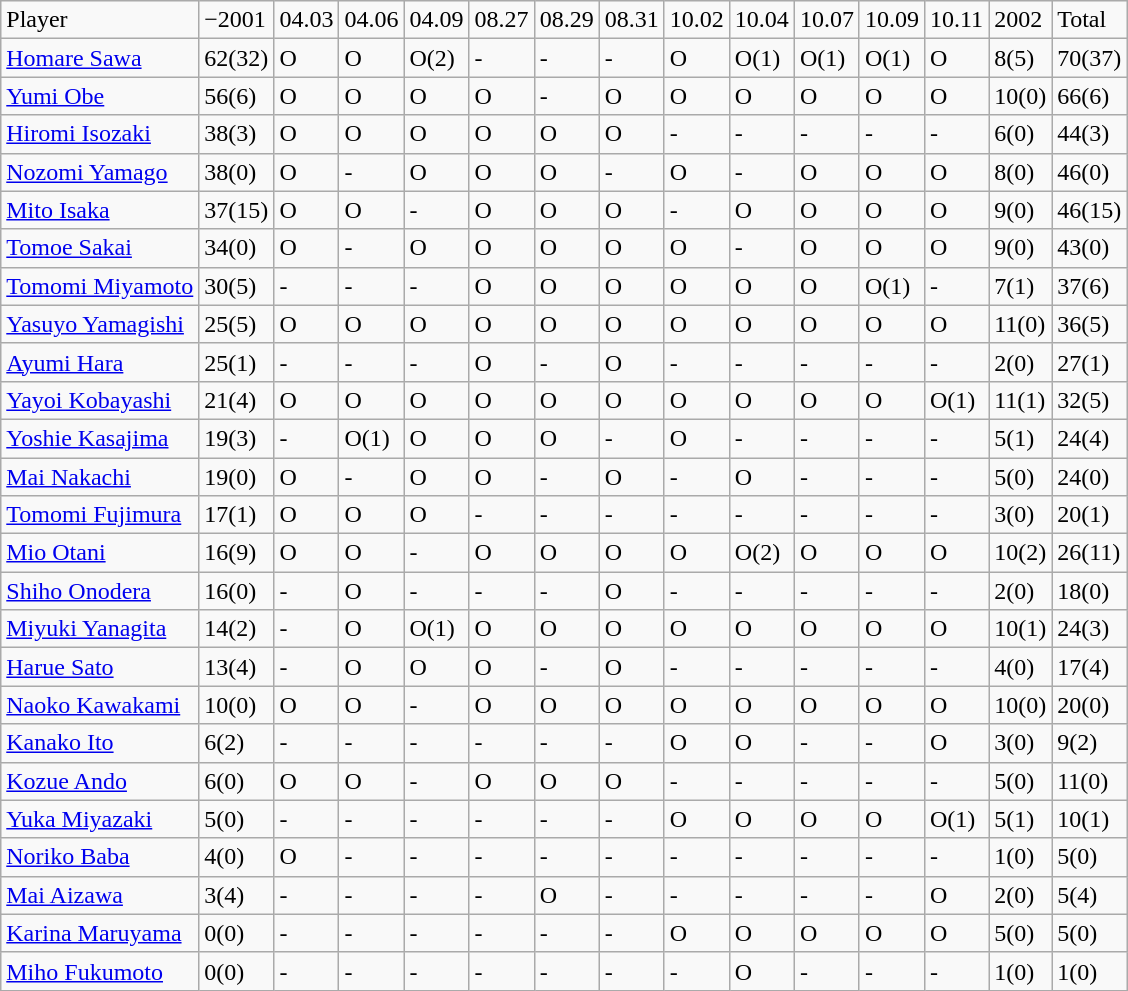<table class="wikitable" style="text-align:left;">
<tr>
<td>Player</td>
<td>−2001</td>
<td>04.03</td>
<td>04.06</td>
<td>04.09</td>
<td>08.27</td>
<td>08.29</td>
<td>08.31</td>
<td>10.02</td>
<td>10.04</td>
<td>10.07</td>
<td>10.09</td>
<td>10.11</td>
<td>2002</td>
<td>Total</td>
</tr>
<tr>
<td><a href='#'>Homare Sawa</a></td>
<td>62(32)</td>
<td>O</td>
<td>O</td>
<td>O(2)</td>
<td>-</td>
<td>-</td>
<td>-</td>
<td>O</td>
<td>O(1)</td>
<td>O(1)</td>
<td>O(1)</td>
<td>O</td>
<td>8(5)</td>
<td>70(37)</td>
</tr>
<tr>
<td><a href='#'>Yumi Obe</a></td>
<td>56(6)</td>
<td>O</td>
<td>O</td>
<td>O</td>
<td>O</td>
<td>-</td>
<td>O</td>
<td>O</td>
<td>O</td>
<td>O</td>
<td>O</td>
<td>O</td>
<td>10(0)</td>
<td>66(6)</td>
</tr>
<tr>
<td><a href='#'>Hiromi Isozaki</a></td>
<td>38(3)</td>
<td>O</td>
<td>O</td>
<td>O</td>
<td>O</td>
<td>O</td>
<td>O</td>
<td>-</td>
<td>-</td>
<td>-</td>
<td>-</td>
<td>-</td>
<td>6(0)</td>
<td>44(3)</td>
</tr>
<tr>
<td><a href='#'>Nozomi Yamago</a></td>
<td>38(0)</td>
<td>O</td>
<td>-</td>
<td>O</td>
<td>O</td>
<td>O</td>
<td>-</td>
<td>O</td>
<td>-</td>
<td>O</td>
<td>O</td>
<td>O</td>
<td>8(0)</td>
<td>46(0)</td>
</tr>
<tr>
<td><a href='#'>Mito Isaka</a></td>
<td>37(15)</td>
<td>O</td>
<td>O</td>
<td>-</td>
<td>O</td>
<td>O</td>
<td>O</td>
<td>-</td>
<td>O</td>
<td>O</td>
<td>O</td>
<td>O</td>
<td>9(0)</td>
<td>46(15)</td>
</tr>
<tr>
<td><a href='#'>Tomoe Sakai</a></td>
<td>34(0)</td>
<td>O</td>
<td>-</td>
<td>O</td>
<td>O</td>
<td>O</td>
<td>O</td>
<td>O</td>
<td>-</td>
<td>O</td>
<td>O</td>
<td>O</td>
<td>9(0)</td>
<td>43(0)</td>
</tr>
<tr>
<td><a href='#'>Tomomi Miyamoto</a></td>
<td>30(5)</td>
<td>-</td>
<td>-</td>
<td>-</td>
<td>O</td>
<td>O</td>
<td>O</td>
<td>O</td>
<td>O</td>
<td>O</td>
<td>O(1)</td>
<td>-</td>
<td>7(1)</td>
<td>37(6)</td>
</tr>
<tr>
<td><a href='#'>Yasuyo Yamagishi</a></td>
<td>25(5)</td>
<td>O</td>
<td>O</td>
<td>O</td>
<td>O</td>
<td>O</td>
<td>O</td>
<td>O</td>
<td>O</td>
<td>O</td>
<td>O</td>
<td>O</td>
<td>11(0)</td>
<td>36(5)</td>
</tr>
<tr>
<td><a href='#'>Ayumi Hara</a></td>
<td>25(1)</td>
<td>-</td>
<td>-</td>
<td>-</td>
<td>O</td>
<td>-</td>
<td>O</td>
<td>-</td>
<td>-</td>
<td>-</td>
<td>-</td>
<td>-</td>
<td>2(0)</td>
<td>27(1)</td>
</tr>
<tr>
<td><a href='#'>Yayoi Kobayashi</a></td>
<td>21(4)</td>
<td>O</td>
<td>O</td>
<td>O</td>
<td>O</td>
<td>O</td>
<td>O</td>
<td>O</td>
<td>O</td>
<td>O</td>
<td>O</td>
<td>O(1)</td>
<td>11(1)</td>
<td>32(5)</td>
</tr>
<tr>
<td><a href='#'>Yoshie Kasajima</a></td>
<td>19(3)</td>
<td>-</td>
<td>O(1)</td>
<td>O</td>
<td>O</td>
<td>O</td>
<td>-</td>
<td>O</td>
<td>-</td>
<td>-</td>
<td>-</td>
<td>-</td>
<td>5(1)</td>
<td>24(4)</td>
</tr>
<tr>
<td><a href='#'>Mai Nakachi</a></td>
<td>19(0)</td>
<td>O</td>
<td>-</td>
<td>O</td>
<td>O</td>
<td>-</td>
<td>O</td>
<td>-</td>
<td>O</td>
<td>-</td>
<td>-</td>
<td>-</td>
<td>5(0)</td>
<td>24(0)</td>
</tr>
<tr>
<td><a href='#'>Tomomi Fujimura</a></td>
<td>17(1)</td>
<td>O</td>
<td>O</td>
<td>O</td>
<td>-</td>
<td>-</td>
<td>-</td>
<td>-</td>
<td>-</td>
<td>-</td>
<td>-</td>
<td>-</td>
<td>3(0)</td>
<td>20(1)</td>
</tr>
<tr>
<td><a href='#'>Mio Otani</a></td>
<td>16(9)</td>
<td>O</td>
<td>O</td>
<td>-</td>
<td>O</td>
<td>O</td>
<td>O</td>
<td>O</td>
<td>O(2)</td>
<td>O</td>
<td>O</td>
<td>O</td>
<td>10(2)</td>
<td>26(11)</td>
</tr>
<tr>
<td><a href='#'>Shiho Onodera</a></td>
<td>16(0)</td>
<td>-</td>
<td>O</td>
<td>-</td>
<td>-</td>
<td>-</td>
<td>O</td>
<td>-</td>
<td>-</td>
<td>-</td>
<td>-</td>
<td>-</td>
<td>2(0)</td>
<td>18(0)</td>
</tr>
<tr>
<td><a href='#'>Miyuki Yanagita</a></td>
<td>14(2)</td>
<td>-</td>
<td>O</td>
<td>O(1)</td>
<td>O</td>
<td>O</td>
<td>O</td>
<td>O</td>
<td>O</td>
<td>O</td>
<td>O</td>
<td>O</td>
<td>10(1)</td>
<td>24(3)</td>
</tr>
<tr>
<td><a href='#'>Harue Sato</a></td>
<td>13(4)</td>
<td>-</td>
<td>O</td>
<td>O</td>
<td>O</td>
<td>-</td>
<td>O</td>
<td>-</td>
<td>-</td>
<td>-</td>
<td>-</td>
<td>-</td>
<td>4(0)</td>
<td>17(4)</td>
</tr>
<tr>
<td><a href='#'>Naoko Kawakami</a></td>
<td>10(0)</td>
<td>O</td>
<td>O</td>
<td>-</td>
<td>O</td>
<td>O</td>
<td>O</td>
<td>O</td>
<td>O</td>
<td>O</td>
<td>O</td>
<td>O</td>
<td>10(0)</td>
<td>20(0)</td>
</tr>
<tr>
<td><a href='#'>Kanako Ito</a></td>
<td>6(2)</td>
<td>-</td>
<td>-</td>
<td>-</td>
<td>-</td>
<td>-</td>
<td>-</td>
<td>O</td>
<td>O</td>
<td>-</td>
<td>-</td>
<td>O</td>
<td>3(0)</td>
<td>9(2)</td>
</tr>
<tr>
<td><a href='#'>Kozue Ando</a></td>
<td>6(0)</td>
<td>O</td>
<td>O</td>
<td>-</td>
<td>O</td>
<td>O</td>
<td>O</td>
<td>-</td>
<td>-</td>
<td>-</td>
<td>-</td>
<td>-</td>
<td>5(0)</td>
<td>11(0)</td>
</tr>
<tr>
<td><a href='#'>Yuka Miyazaki</a></td>
<td>5(0)</td>
<td>-</td>
<td>-</td>
<td>-</td>
<td>-</td>
<td>-</td>
<td>-</td>
<td>O</td>
<td>O</td>
<td>O</td>
<td>O</td>
<td>O(1)</td>
<td>5(1)</td>
<td>10(1)</td>
</tr>
<tr>
<td><a href='#'>Noriko Baba</a></td>
<td>4(0)</td>
<td>O</td>
<td>-</td>
<td>-</td>
<td>-</td>
<td>-</td>
<td>-</td>
<td>-</td>
<td>-</td>
<td>-</td>
<td>-</td>
<td>-</td>
<td>1(0)</td>
<td>5(0)</td>
</tr>
<tr>
<td><a href='#'>Mai Aizawa</a></td>
<td>3(4)</td>
<td>-</td>
<td>-</td>
<td>-</td>
<td>-</td>
<td>O</td>
<td>-</td>
<td>-</td>
<td>-</td>
<td>-</td>
<td>-</td>
<td>O</td>
<td>2(0)</td>
<td>5(4)</td>
</tr>
<tr>
<td><a href='#'>Karina Maruyama</a></td>
<td>0(0)</td>
<td>-</td>
<td>-</td>
<td>-</td>
<td>-</td>
<td>-</td>
<td>-</td>
<td>O</td>
<td>O</td>
<td>O</td>
<td>O</td>
<td>O</td>
<td>5(0)</td>
<td>5(0)</td>
</tr>
<tr>
<td><a href='#'>Miho Fukumoto</a></td>
<td>0(0)</td>
<td>-</td>
<td>-</td>
<td>-</td>
<td>-</td>
<td>-</td>
<td>-</td>
<td>-</td>
<td>O</td>
<td>-</td>
<td>-</td>
<td>-</td>
<td>1(0)</td>
<td>1(0)</td>
</tr>
</table>
